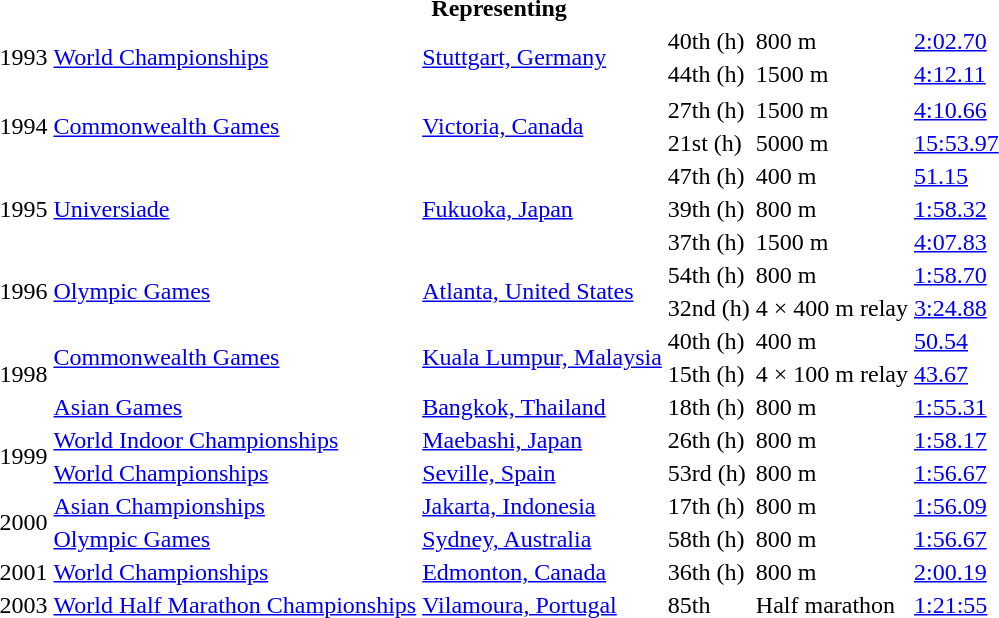<table>
<tr>
<th colspan="6">Representing </th>
</tr>
<tr>
<td rowspan=2>1993</td>
<td rowspan=2><a href='#'>World Championships</a></td>
<td rowspan=2><a href='#'>Stuttgart, Germany</a></td>
<td>40th (h)</td>
<td>800 m</td>
<td><a href='#'>2:02.70</a></td>
</tr>
<tr>
<td>44th (h)</td>
<td>1500 m</td>
<td><a href='#'>4:12.11</a></td>
</tr>
<tr>
</tr>
<tr>
<td rowspan=2>1994</td>
<td rowspan=2><a href='#'>Commonwealth Games</a></td>
<td rowspan=2><a href='#'>Victoria, Canada</a></td>
<td>27th (h)</td>
<td>1500 m</td>
<td><a href='#'>4:10.66</a></td>
</tr>
<tr>
<td>21st (h)</td>
<td>5000 m</td>
<td><a href='#'>15:53.97</a></td>
</tr>
<tr>
<td rowspan=3>1995</td>
<td rowspan=3><a href='#'>Universiade</a></td>
<td rowspan=3><a href='#'>Fukuoka, Japan</a></td>
<td>47th (h)</td>
<td>400 m</td>
<td><a href='#'>51.15</a></td>
</tr>
<tr>
<td>39th (h)</td>
<td>800 m</td>
<td><a href='#'>1:58.32</a></td>
</tr>
<tr>
<td>37th (h)</td>
<td>1500 m</td>
<td><a href='#'>4:07.83</a></td>
</tr>
<tr>
<td rowspan=2>1996</td>
<td rowspan=2><a href='#'>Olympic Games</a></td>
<td rowspan=2><a href='#'>Atlanta, United States</a></td>
<td>54th (h)</td>
<td>800 m</td>
<td><a href='#'>1:58.70</a></td>
</tr>
<tr>
<td>32nd (h)</td>
<td>4 × 400 m relay</td>
<td><a href='#'>3:24.88</a></td>
</tr>
<tr>
<td rowspan=3>1998</td>
<td rowspan=2><a href='#'>Commonwealth Games</a></td>
<td rowspan=2><a href='#'>Kuala Lumpur, Malaysia</a></td>
<td>40th (h)</td>
<td>400 m</td>
<td><a href='#'>50.54</a></td>
</tr>
<tr>
<td>15th (h)</td>
<td>4 × 100 m relay</td>
<td><a href='#'>43.67</a></td>
</tr>
<tr>
<td><a href='#'>Asian Games</a></td>
<td><a href='#'>Bangkok, Thailand</a></td>
<td>18th (h)</td>
<td>800 m</td>
<td><a href='#'>1:55.31</a></td>
</tr>
<tr>
<td rowspan=2>1999</td>
<td><a href='#'>World Indoor Championships</a></td>
<td><a href='#'>Maebashi, Japan</a></td>
<td>26th (h)</td>
<td>800 m</td>
<td><a href='#'>1:58.17</a></td>
</tr>
<tr>
<td><a href='#'>World Championships</a></td>
<td><a href='#'>Seville, Spain</a></td>
<td>53rd (h)</td>
<td>800 m</td>
<td><a href='#'>1:56.67</a></td>
</tr>
<tr>
<td rowspan=2>2000</td>
<td><a href='#'>Asian Championships</a></td>
<td><a href='#'>Jakarta, Indonesia</a></td>
<td>17th (h)</td>
<td>800 m</td>
<td><a href='#'>1:56.09</a></td>
</tr>
<tr>
<td><a href='#'>Olympic Games</a></td>
<td><a href='#'>Sydney, Australia</a></td>
<td>58th (h)</td>
<td>800 m</td>
<td><a href='#'>1:56.67</a></td>
</tr>
<tr>
<td>2001</td>
<td><a href='#'>World Championships</a></td>
<td><a href='#'>Edmonton, Canada</a></td>
<td>36th (h)</td>
<td>800 m</td>
<td><a href='#'>2:00.19</a></td>
</tr>
<tr>
<td>2003</td>
<td><a href='#'>World Half Marathon Championships</a></td>
<td><a href='#'>Vilamoura, Portugal</a></td>
<td>85th</td>
<td>Half marathon</td>
<td><a href='#'>1:21:55</a></td>
</tr>
</table>
